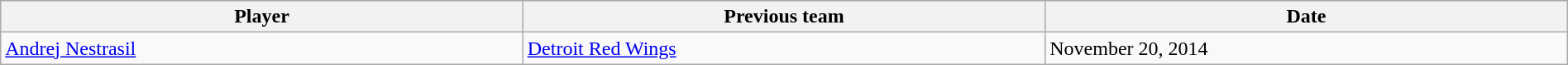<table class="wikitable" style="width:100%;">
<tr style="text-align:center; background:#ddd;">
<th style="width:33%;">Player</th>
<th style="width:33%;">Previous team</th>
<th style="width:33%;">Date</th>
</tr>
<tr>
<td><a href='#'>Andrej Nestrasil</a></td>
<td><a href='#'>Detroit Red Wings</a></td>
<td>November 20, 2014</td>
</tr>
</table>
